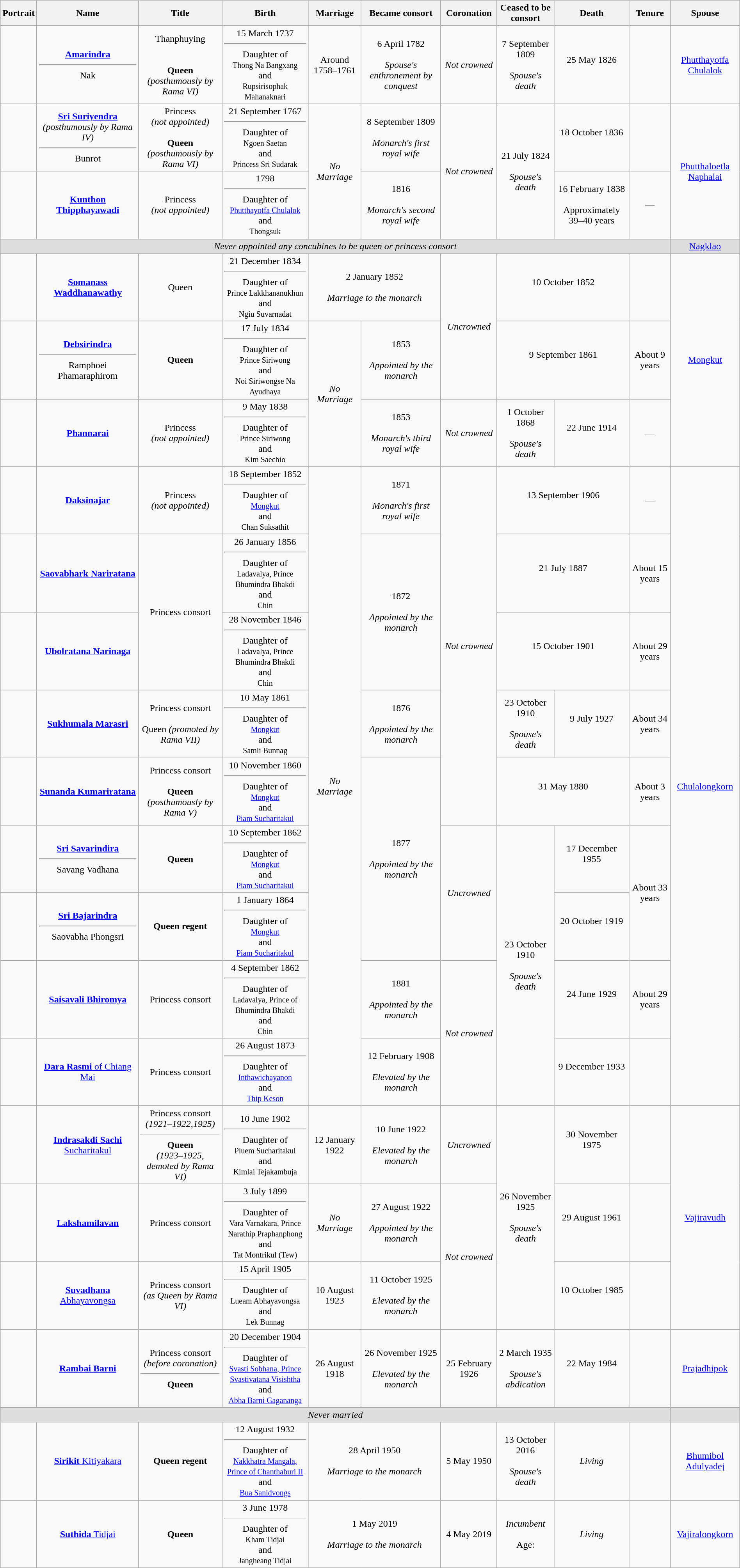<table width=100% class="wikitable sortable" style="text-align:center">
<tr>
<th class="unsortable">Portrait</th>
<th class="unsortable">Name</th>
<th class="unsortable">Title</th>
<th class="unsortable">Birth</th>
<th>Marriage</th>
<th class="unsortable">Became consort</th>
<th class="unsortable">Coronation</th>
<th class="unsortable">Ceased to be consort</th>
<th class="unsortable">Death</th>
<th>Tenure</th>
<th class="unsortable">Spouse</th>
</tr>
<tr>
<td></td>
<td><strong><a href='#'>Amarindra</a></strong> <hr>Nak</td>
<td>Thanphuying <br><em></em><br><br> <strong>Queen</strong> <em>(posthumously by Rama VI)</em></td>
<td>15 March 1737<hr>Daughter of<br> <small>Thong Na Bangxang</small> <br> and<br> <small>Rupsirisophak Mahanaknari</small></td>
<td>Around 1758–1761</td>
<td>6 April 1782 <br><br> <em>Spouse's enthronement by conquest</em></td>
<td><em>Not crowned</em></td>
<td>7 September 1809<br><br> <em>Spouse's death</em></td>
<td>25 May 1826 <br><br> </td>
<td></td>
<td><a href='#'>Phutthayotfa Chulalok</a></td>
</tr>
<tr>
<td></td>
<td><strong><a href='#'>Sri Suriyendra</a></strong> <em>(posthumously by Rama IV)</em><hr>Bunrot</td>
<td>Princess <br><em>(not appointed)</em><br><br> <strong>Queen</strong> <em>(posthumously by Rama VI)</em></td>
<td>21 September 1767<hr>Daughter of<br> <small>Ngoen Saetan</small> <br> and<br> <small>Princess Sri Sudarak</small></td>
<td rowspan="2"><em>No Marriage</em></td>
<td>8 September 1809<br><br> <em>Monarch's first royal wife</em></td>
<td rowspan="2"><em>Not crowned</em></td>
<td rowspan="2">21 July 1824<br><br> <em>Spouse's death</em></td>
<td>18 October 1836 <br><br> </td>
<td></td>
<td rowspan="2"><a href='#'>Phutthaloetla Naphalai</a></td>
</tr>
<tr>
<td></td>
<td><strong><a href='#'>Kunthon Thipphayawadi</a></strong></td>
<td>Princess <br><em>(not appointed)</em></td>
<td>1798<hr>Daughter of<br> <small><a href='#'>Phutthayotfa Chulalok</a></small> <br> and<br> <small>Thongsuk</small></td>
<td> 1816 <br><br> <em>Monarch's second royal wife</em></td>
<td>16 February 1838 <br><br> Approximately 39–40 years</td>
<td>—</td>
</tr>
<tr>
</tr>
<tr valign="top" bgcolor=dddddd>
<td colspan="10" align="center"><em>Never appointed any concubines to be queen or princess consort</em></td>
<td><a href='#'>Nagklao</a></td>
</tr>
<tr>
<td></td>
<td><strong><a href='#'>Somanass Waddhanawathy</a></strong></td>
<td>Queen</td>
<td>21 December 1834<hr>Daughter of<br> <small>Prince Lakkhananukhun</small> <br> and<br> <small>Ngiu Suvarnadat</small></td>
<td colspan = "2" align="center">2 January 1852 <br><br> <em>Marriage to the monarch</em></td>
<td rowspan="2"><em>Uncrowned</em></td>
<td colspan = "2">10 October 1852 <br><br> </td>
<td></td>
<td rowspan="3"><a href='#'>Mongkut</a></td>
</tr>
<tr>
<td></td>
<td><strong><a href='#'>Debsirindra</a></strong> <hr>Ramphoei Phamaraphirom</td>
<td><strong>Queen</strong></td>
<td>17 July 1834<hr>Daughter of<br> <small>Prince Siriwong </small> <br> and<br> <small>Noi Siriwongse Na Ayudhaya</small></td>
<td rowspan="2"><em>No Marriage</em></td>
<td> 1853 <br><br> <em>Appointed by the monarch</em></td>
<td colspan = "2">9 September 1861 <br><br> </td>
<td>About 9 years</td>
</tr>
<tr>
<td></td>
<td><strong><a href='#'>Phannarai</a></strong></td>
<td>Princess <br><em>(not appointed)</em></td>
<td>9 May 1838<hr>Daughter of<br> <small>Prince Siriwong </small> <br> and<br> <small>Kim Saechio</small></td>
<td> 1853 <br><br> <em>Monarch's third royal wife</em></td>
<td><em>Not crowned</em></td>
<td>1 October 1868<br><br> <em>Spouse's death</em></td>
<td>22 June 1914 <br><br> </td>
<td>—</td>
</tr>
<tr>
<td></td>
<td><strong><a href='#'>Daksinajar</a></strong></td>
<td>Princess <br><em>(not appointed)</em></td>
<td>18 September 1852<hr>Daughter of<br> <small><a href='#'>Mongkut</a></small> <br> and<br> <small>Chan Suksathit</small></td>
<td rowspan = "9"><em>No Marriage</em></td>
<td> 1871<br><br> <em>Monarch's first royal wife</em></td>
<td rowspan="5"><em>Not crowned</em></td>
<td colspan = "2">13 September 1906 <br><br> </td>
<td>—</td>
<td rowspan="9"><a href='#'>Chulalongkorn</a></td>
</tr>
<tr>
<td></td>
<td><strong><a href='#'>Saovabhark Nariratana</a></strong></td>
<td rowspan = "2">Princess consort</td>
<td>26 January 1856<hr>Daughter of<br> <small>Ladavalya, Prince Bhumindra Bhakdi</small> <br> and<br> <small>Chin</small></td>
<td rowspan="2"> 1872<br><br> <em>Appointed by the monarch</em></td>
<td colspan = "2">21 July 1887 <br><br> </td>
<td>About 15 years</td>
</tr>
<tr>
<td></td>
<td><strong><a href='#'>Ubolratana Narinaga</a></strong></td>
<td>28 November 1846<hr>Daughter of<br> <small>Ladavalya, Prince Bhumindra Bhakdi</small> <br> and<br> <small>Chin</small></td>
<td colspan = "2">15 October 1901 <br><br> </td>
<td>About 29 years</td>
</tr>
<tr>
<td></td>
<td><strong><a href='#'>Sukhumala Marasri</a></strong></td>
<td>Princess consort <br><br>Queen <em>(promoted by Rama VII)</em></td>
<td>10 May 1861<hr>Daughter of<br> <small><a href='#'>Mongkut</a></small> <br> and<br> <small>Samli Bunnag</small></td>
<td> 1876<br><br> <em>Appointed by the monarch</em></td>
<td>23 October 1910<br><br> <em>Spouse's death</em></td>
<td>9 July 1927 <br><br> </td>
<td>About 34 years</td>
</tr>
<tr>
<td></td>
<td><strong><a href='#'>Sunanda Kumariratana</a></strong></td>
<td>Princess consort<br><br><strong>Queen</strong> <em>(posthumously by Rama V)</em></td>
<td>10 November 1860<hr>Daughter of<br> <small><a href='#'>Mongkut</a></small> <br> and<br> <small><a href='#'>Piam Sucharitakul</a></small></td>
<td rowspan="3"> 1877<br><br> <em>Appointed by the monarch</em></td>
<td colspan="2">31 May 1880 <br><br> </td>
<td>About 3 years</td>
</tr>
<tr>
<td></td>
<td><strong><a href='#'>Sri Savarindira</a></strong><hr>Savang Vadhana</td>
<td><strong>Queen</strong></td>
<td>10 September 1862<hr>Daughter of<br> <small><a href='#'>Mongkut</a></small> <br> and<br> <small><a href='#'>Piam Sucharitakul</a></small></td>
<td rowspan="2"><em>Uncrowned</em></td>
<td rowspan="4">23 October 1910<br><br> <em>Spouse's death</em></td>
<td>17 December 1955 <br><br> </td>
<td rowspan="2">About 33 years</td>
</tr>
<tr>
<td></td>
<td><strong><a href='#'>Sri Bajarindra</a></strong><hr>Saovabha Phongsri</td>
<td><strong>Queen regent</strong></td>
<td>1 January 1864<hr>Daughter of<br> <small><a href='#'>Mongkut</a></small> <br> and<br> <small><a href='#'>Piam Sucharitakul</a></small></td>
<td>20 October 1919 <br><br> </td>
</tr>
<tr>
<td></td>
<td><strong><a href='#'>Saisavali Bhiromya</a></strong></td>
<td>Princess consort</td>
<td>4 September 1862<hr>Daughter of<br> <small>Ladavalya, Prince of Bhumindra Bhakdi</small> <br> and<br> <small>Chin</small></td>
<td> 1881<br><br> <em>Appointed by the monarch</em></td>
<td rowspan="2"><em>Not crowned</em></td>
<td>24 June 1929 <br><br> </td>
<td>About 29 years</td>
</tr>
<tr>
<td></td>
<td><a href='#'><strong>Dara Rasmi</strong> of Chiang Mai</a></td>
<td>Princess consort</td>
<td>26 August 1873<hr>Daughter of<br> <small><a href='#'>Inthawichayanon</a></small> <br> and<br> <small><a href='#'>Thip Keson</a></small></td>
<td>12 February 1908 <br><br> <em>Elevated by the monarch</em></td>
<td>9 December 1933 <br><br> </td>
<td></td>
</tr>
<tr>
<td></td>
<td><a href='#'><strong>Indrasakdi Sachi</strong> Sucharitakul</a></td>
<td>Princess consort <em>(1921–1922,1925)</em><hr> <strong>Queen</strong> <br><em>(1923–1925, demoted by Rama VI)</em></td>
<td>10 June 1902<hr>Daughter of<br> <small>Pluem Sucharitakul</small> <br> and<br> <small>Kimlai Tejakambuja</small></td>
<td>12 January 1922</td>
<td>10 June 1922 <br><br><em>Elevated by the monarch</em></td>
<td><em>Uncrowned</em></td>
<td rowspan="3">26 November 1925 <br><br><em>Spouse's death</em></td>
<td>30 November 1975 <br><br> </td>
<td></td>
<td rowspan="3"><a href='#'>Vajiravudh</a></td>
</tr>
<tr>
<td></td>
<td><strong><a href='#'>Lakshamilavan</a></strong></td>
<td>Princess consort</td>
<td>3 July 1899<hr>Daughter of<br> <small>Vara Varnakara, Prince Narathip Praphanphong</small> <br> and<br> <small>Tat Montrikul (Tew)</small></td>
<td><em>No Marriage</em></td>
<td>27 August 1922 <br><br><em>Appointed by the monarch</em></td>
<td rowspan="2"><em>Not crowned</em></td>
<td>29 August 1961 <br><br> </td>
<td></td>
</tr>
<tr>
<td></td>
<td><a href='#'> <strong>Suvadhana</strong> Abhayavongsa</a></td>
<td>Princess consort <br><em>(as Queen by Rama VI)</em></td>
<td>15 April 1905<hr>Daughter of<br> <small>Lueam Abhayavongsa</small> <br> and<br> <small>Lek Bunnag</small></td>
<td>10 August 1923</td>
<td>11 October 1925 <br><br><em>Elevated by the monarch</em></td>
<td>10 October 1985 <br><br> </td>
<td></td>
</tr>
<tr>
<td></td>
<td><strong><a href='#'>Rambai Barni</a></strong></td>
<td>Princess consort <em>(before coronation)</em> <hr> <strong>Queen</strong></td>
<td>20 December 1904<hr>Daughter of<br> <small><a href='#'>Svasti Sobhana, Prince Svastivatana Visishtha</a></small> <br> and<br> <small><a href='#'>Abha Barni Gagananga</a></small></td>
<td>26 August 1918</td>
<td>26 November 1925 <br><br><em>Elevated by the monarch</em></td>
<td>25 February 1926</td>
<td>2 March 1935 <br><br><em>Spouse's abdication</em></td>
<td>22 May 1984 <br><br> </td>
<td></td>
<td><a href='#'>Prajadhipok</a></td>
</tr>
<tr>
</tr>
<tr valign="top" bgcolor=dddddd>
<td colspan="10" align="center"><em>Never married</em></td>
<td></td>
</tr>
<tr>
<td></td>
<td><a href='#'><strong>Sirikit</strong> Kitiyakara</a></td>
<td><strong>Queen regent</strong></td>
<td>12 August 1932<hr>Daughter of<br> <small><a href='#'>Nakkhatra Mangala, Prince of Chanthaburi II</a></small> <br> and<br> <small><a href='#'>Bua Sanidvongs</a></small></td>
<td colspan="2">28 April 1950 <br><br> <em>Marriage to the monarch</em></td>
<td>5 May 1950</td>
<td>13 October 2016 <br><br><em>Spouse's death</em></td>
<td><em>Living</em></td>
<td></td>
<td><a href='#'>Bhumibol Adulyadej</a></td>
</tr>
<tr>
<td></td>
<td><a href='#'><strong>Suthida</strong> Tidjai</a></td>
<td><strong>Queen</strong></td>
<td>3 June 1978<hr>Daughter of<br> <small>Kham Tidjai</small> <br> and<br> <small>Jangheang Tidjai</small></td>
<td colspan="2">1 May 2019 <br><br><em>Marriage to the monarch</em></td>
<td>4 May 2019</td>
<td><em>Incumbent<br><br></em> Age: </td>
<td><em>Living</em></td>
<td></td>
<td><a href='#'>Vajiralongkorn</a></td>
</tr>
</table>
